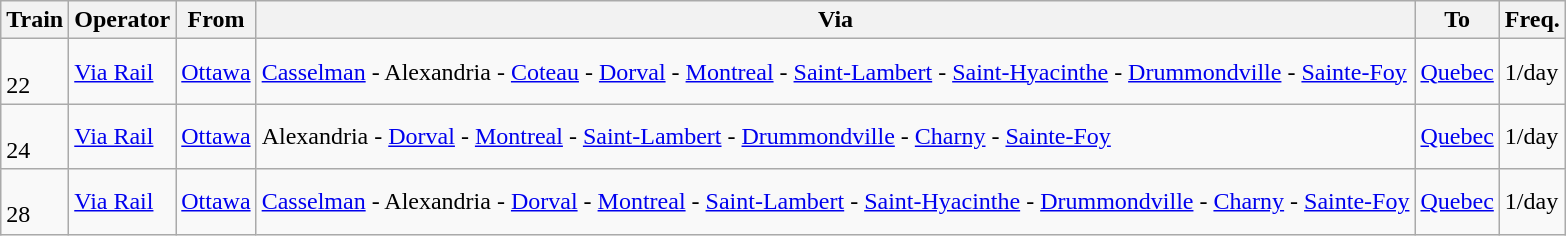<table class="wikitable vatop">
<tr>
<th>Train</th>
<th>Operator</th>
<th>From</th>
<th>Via</th>
<th>To</th>
<th>Freq.</th>
</tr>
<tr>
<td><br>22</td>
<td><a href='#'>Via Rail</a></td>
<td><a href='#'>Ottawa</a></td>
<td><a href='#'>Casselman</a> - Alexandria - <a href='#'>Coteau</a> -   <a href='#'>Dorval</a> - <a href='#'>Montreal</a> - <a href='#'>Saint-Lambert</a> - <a href='#'>Saint-Hyacinthe</a> - <a href='#'>Drummondville</a> - <a href='#'>Sainte-Foy</a></td>
<td><a href='#'>Quebec</a></td>
<td>1/day</td>
</tr>
<tr>
<td><br>24</td>
<td><a href='#'>Via Rail</a></td>
<td><a href='#'>Ottawa</a></td>
<td>Alexandria -  <a href='#'>Dorval</a> - <a href='#'>Montreal</a> - <a href='#'>Saint-Lambert</a> - <a href='#'>Drummondville</a> - <a href='#'>Charny</a> - <a href='#'>Sainte-Foy</a></td>
<td><a href='#'>Quebec</a></td>
<td>1/day</td>
</tr>
<tr>
<td><br>28</td>
<td><a href='#'>Via Rail</a></td>
<td><a href='#'>Ottawa</a></td>
<td><a href='#'>Casselman</a> - Alexandria -  <a href='#'>Dorval</a> - <a href='#'>Montreal</a> - <a href='#'>Saint-Lambert</a> - <a href='#'>Saint-Hyacinthe</a> - <a href='#'>Drummondville</a> - <a href='#'>Charny</a> - <a href='#'>Sainte-Foy</a></td>
<td><a href='#'>Quebec</a></td>
<td>1/day</td>
</tr>
</table>
